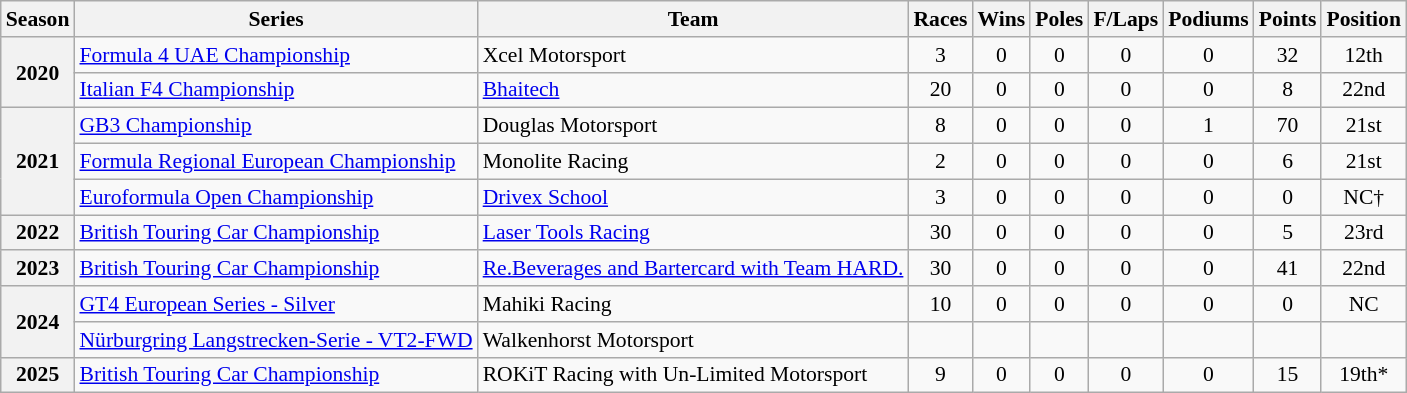<table class="wikitable" style="font-size: 90%; text-align:center">
<tr>
<th>Season</th>
<th>Series</th>
<th>Team</th>
<th>Races</th>
<th>Wins</th>
<th>Poles</th>
<th>F/Laps</th>
<th>Podiums</th>
<th>Points</th>
<th>Position</th>
</tr>
<tr>
<th rowspan=2>2020</th>
<td align=left><a href='#'>Formula 4 UAE Championship</a></td>
<td align=left>Xcel Motorsport</td>
<td>3</td>
<td>0</td>
<td>0</td>
<td>0</td>
<td>0</td>
<td>32</td>
<td>12th</td>
</tr>
<tr>
<td align=left><a href='#'>Italian F4 Championship</a></td>
<td align=left><a href='#'>Bhaitech</a></td>
<td>20</td>
<td>0</td>
<td>0</td>
<td>0</td>
<td>0</td>
<td>8</td>
<td>22nd</td>
</tr>
<tr>
<th rowspan="3">2021</th>
<td align=left><a href='#'>GB3 Championship</a></td>
<td align=left>Douglas Motorsport</td>
<td>8</td>
<td>0</td>
<td>0</td>
<td>0</td>
<td>1</td>
<td>70</td>
<td>21st</td>
</tr>
<tr>
<td align=left><a href='#'>Formula Regional European Championship</a></td>
<td align=left>Monolite Racing</td>
<td>2</td>
<td>0</td>
<td>0</td>
<td>0</td>
<td>0</td>
<td>6</td>
<td>21st</td>
</tr>
<tr>
<td align=left><a href='#'>Euroformula Open Championship</a></td>
<td align=left><a href='#'>Drivex School</a></td>
<td>3</td>
<td>0</td>
<td>0</td>
<td>0</td>
<td>0</td>
<td>0</td>
<td>NC†</td>
</tr>
<tr>
<th>2022</th>
<td align=left><a href='#'>British Touring Car Championship</a></td>
<td align=left><a href='#'>Laser Tools Racing</a></td>
<td>30</td>
<td>0</td>
<td>0</td>
<td>0</td>
<td>0</td>
<td>5</td>
<td>23rd</td>
</tr>
<tr>
<th>2023</th>
<td align=left><a href='#'>British Touring Car Championship</a></td>
<td align=left><a href='#'>Re.Beverages and Bartercard with Team HARD.</a></td>
<td>30</td>
<td>0</td>
<td>0</td>
<td>0</td>
<td>0</td>
<td>41</td>
<td>22nd</td>
</tr>
<tr>
<th rowspan="2">2024</th>
<td align=left><a href='#'>GT4 European Series - Silver</a></td>
<td align=left>Mahiki Racing</td>
<td>10</td>
<td>0</td>
<td>0</td>
<td>0</td>
<td>0</td>
<td>0</td>
<td>NC</td>
</tr>
<tr>
<td align=left nowrap><a href='#'>Nürburgring Langstrecken-Serie - VT2-FWD</a></td>
<td align=left nowrap>Walkenhorst Motorsport</td>
<td></td>
<td></td>
<td></td>
<td></td>
<td></td>
<td></td>
<td></td>
</tr>
<tr>
<th>2025</th>
<td align=left><a href='#'>British Touring Car Championship</a></td>
<td align=left>ROKiT Racing with Un-Limited Motorsport</td>
<td>9</td>
<td>0</td>
<td>0</td>
<td>0</td>
<td>0</td>
<td>15</td>
<td>19th*</td>
</tr>
</table>
